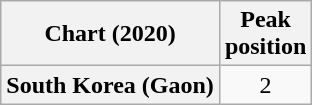<table class="wikitable plainrowheaders sortable" style="text-align:center">
<tr>
<th scope="col">Chart (2020)</th>
<th scope="col">Peak<br>position</th>
</tr>
<tr>
<th scope="row">South Korea (Gaon)</th>
<td>2</td>
</tr>
</table>
